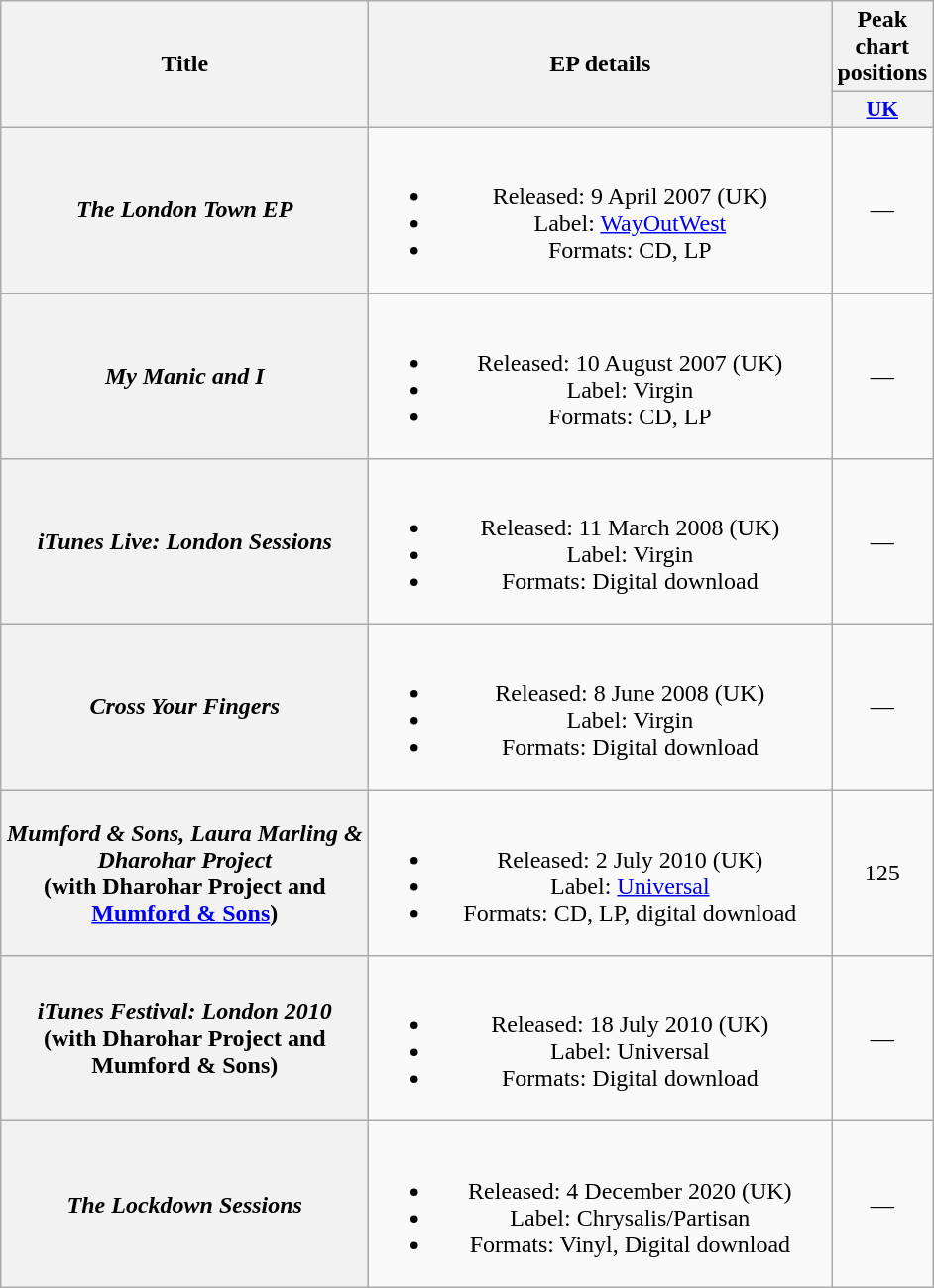<table class="wikitable plainrowheaders" style="text-align:center;">
<tr>
<th scope="col" rowspan="2" style="width:15em;">Title</th>
<th scope="col" rowspan="2" style="width:19em;">EP details</th>
<th scope="col">Peak chart<br>positions</th>
</tr>
<tr>
<th scope="col" style="width:3em;font-size:90%;"><a href='#'>UK</a><br></th>
</tr>
<tr>
<th scope="row"><em>The London Town EP</em></th>
<td><br><ul><li>Released: 9 April 2007 <span>(UK)</span></li><li>Label: <a href='#'>WayOutWest</a></li><li>Formats: CD, LP</li></ul></td>
<td>—</td>
</tr>
<tr>
<th scope="row"><em>My Manic and I</em></th>
<td><br><ul><li>Released: 10 August 2007 <span>(UK)</span></li><li>Label: Virgin</li><li>Formats: CD, LP</li></ul></td>
<td>—</td>
</tr>
<tr>
<th scope="row"><em>iTunes Live: London Sessions</em></th>
<td><br><ul><li>Released: 11 March 2008 <span>(UK)</span></li><li>Label: Virgin</li><li>Formats: Digital download</li></ul></td>
<td>—</td>
</tr>
<tr>
<th scope="row"><em>Cross Your Fingers</em></th>
<td><br><ul><li>Released: 8 June 2008 <span>(UK)</span></li><li>Label: Virgin</li><li>Formats: Digital download</li></ul></td>
<td>—</td>
</tr>
<tr>
<th scope="row"><em>Mumford & Sons, Laura Marling & Dharohar Project</em><br><span>(with Dharohar Project and <a href='#'>Mumford & Sons</a>)</span></th>
<td><br><ul><li>Released: 2 July 2010 <span>(UK)</span></li><li>Label: <a href='#'>Universal</a></li><li>Formats: CD, LP, digital download</li></ul></td>
<td>125</td>
</tr>
<tr>
<th scope="row"><em>iTunes Festival: London 2010</em><br><span>(with Dharohar Project and Mumford & Sons)</span></th>
<td><br><ul><li>Released: 18 July 2010 <span>(UK)</span></li><li>Label: Universal</li><li>Formats: Digital download</li></ul></td>
<td>—</td>
</tr>
<tr>
<th scope="row"><em>The Lockdown Sessions</em></th>
<td><br><ul><li>Released: 4 December 2020 <span>(UK)</span></li><li>Label: Chrysalis/Partisan</li><li>Formats: Vinyl, Digital download</li></ul></td>
<td>—</td>
</tr>
</table>
